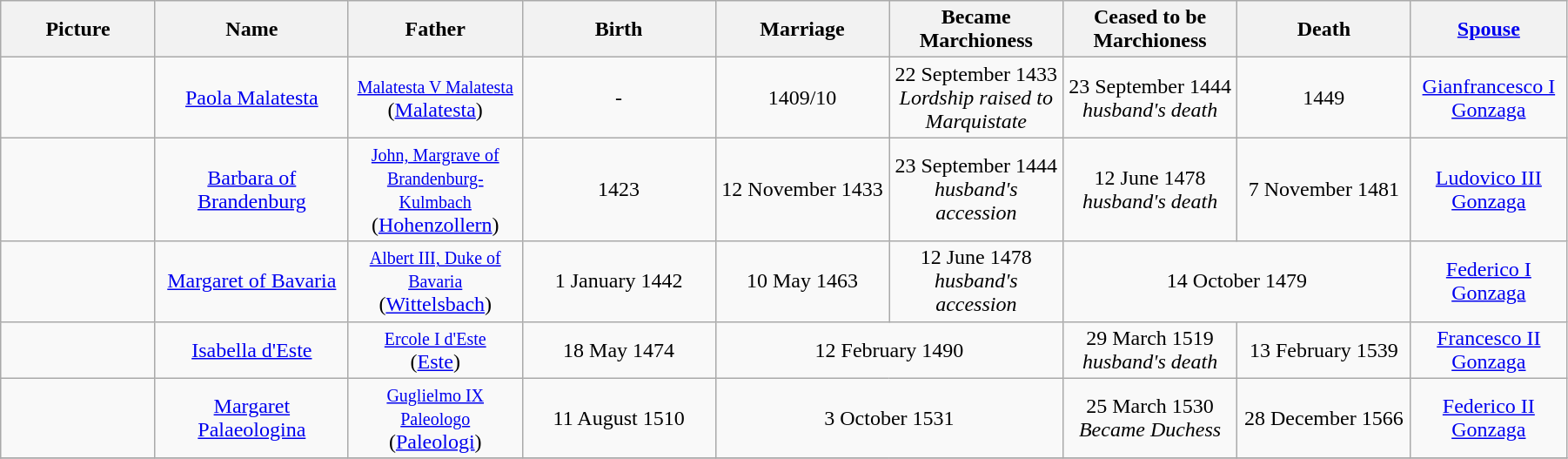<table width=95% class="wikitable">
<tr>
<th width = "8%">Picture</th>
<th width = "10%">Name</th>
<th width = "9%">Father</th>
<th width = "10%">Birth</th>
<th width = "9%">Marriage</th>
<th width = "9%">Became Marchioness</th>
<th width = "9%">Ceased to be Marchioness</th>
<th width = "9%">Death</th>
<th width = "7%"><a href='#'>Spouse</a></th>
</tr>
<tr>
<td align="center"></td>
<td align="center"><a href='#'>Paola Malatesta</a></td>
<td align="center"><small><a href='#'>Malatesta V Malatesta</a></small><br>(<a href='#'>Malatesta</a>)</td>
<td align="center">-</td>
<td align="center">1409/10</td>
<td align="center">22 September 1433<br><em>Lordship raised to Marquistate</em></td>
<td align="center">23 September 1444<br><em>husband's death</em></td>
<td align="center">1449</td>
<td align="center"><a href='#'>Gianfrancesco I Gonzaga</a></td>
</tr>
<tr>
<td align="center"></td>
<td align="center"><a href='#'>Barbara of Brandenburg</a></td>
<td align="center"><small><a href='#'>John, Margrave of Brandenburg-Kulmbach</a></small><br>(<a href='#'>Hohenzollern</a>)</td>
<td align="center">1423</td>
<td align="center">12 November 1433</td>
<td align="center">23 September 1444<br><em>husband's accession</em></td>
<td align="center">12 June 1478<br><em>husband's death</em></td>
<td align="center">7 November 1481</td>
<td align="center"><a href='#'>Ludovico III Gonzaga</a></td>
</tr>
<tr>
<td align="center"></td>
<td align="center"><a href='#'>Margaret of Bavaria</a></td>
<td align="center"><small><a href='#'>Albert III, Duke of Bavaria</a></small><br>(<a href='#'>Wittelsbach</a>)</td>
<td align="center">1 January 1442</td>
<td align="center">10 May 1463</td>
<td align="center">12 June 1478<br><em>husband's accession</em></td>
<td align="center" colspan="2">14 October 1479</td>
<td align="center"><a href='#'>Federico I Gonzaga</a></td>
</tr>
<tr>
<td align="center"></td>
<td align="center"><a href='#'>Isabella d'Este</a></td>
<td align="center"><small><a href='#'>Ercole I d'Este</a></small><br>(<a href='#'>Este</a>)</td>
<td align="center">18 May 1474</td>
<td align="center" colspan="2">12 February 1490</td>
<td align="center">29 March 1519<br><em>husband's death</em></td>
<td align="center">13 February 1539</td>
<td align="center"><a href='#'>Francesco II Gonzaga</a></td>
</tr>
<tr>
<td align="center"></td>
<td align="center"><a href='#'>Margaret Palaeologina</a></td>
<td align="center"><small><a href='#'>Guglielmo IX Paleologo</a></small><br>(<a href='#'>Paleologi</a>)</td>
<td align="center">11 August 1510</td>
<td align="center" colspan="2">3 October 1531</td>
<td align="center">25 March 1530<br><em>Became Duchess</em></td>
<td align="center">28 December 1566</td>
<td align="center"><a href='#'>Federico II Gonzaga</a></td>
</tr>
<tr>
</tr>
</table>
